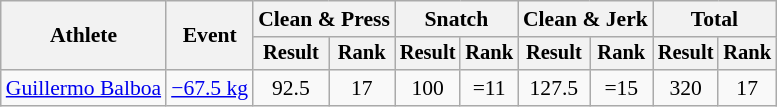<table class=wikitable style=font-size:90%;text-align:center>
<tr>
<th rowspan=2>Athlete</th>
<th rowspan=2>Event</th>
<th colspan=2>Clean & Press</th>
<th colspan=2>Snatch</th>
<th colspan=2>Clean & Jerk</th>
<th colspan=2>Total</th>
</tr>
<tr style=font-size:95%>
<th>Result</th>
<th>Rank</th>
<th>Result</th>
<th>Rank</th>
<th>Result</th>
<th>Rank</th>
<th>Result</th>
<th>Rank</th>
</tr>
<tr align=center>
<td align=left><a href='#'>Guillermo Balboa</a></td>
<td align=left><a href='#'>−67.5 kg</a></td>
<td>92.5</td>
<td>17</td>
<td>100</td>
<td>=11</td>
<td>127.5</td>
<td>=15</td>
<td>320</td>
<td>17</td>
</tr>
</table>
